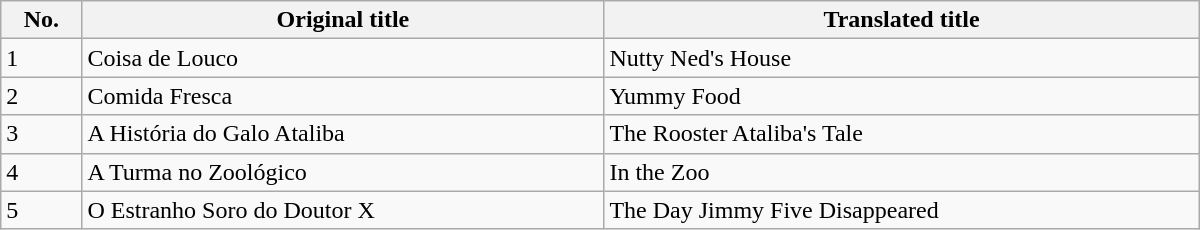<table class=wikitable width=800>
<tr>
<th>No.</th>
<th>Original title</th>
<th>Translated title</th>
</tr>
<tr>
<td>1</td>
<td>Coisa de Louco</td>
<td>Nutty Ned's House</td>
</tr>
<tr>
<td>2</td>
<td>Comida Fresca</td>
<td>Yummy Food</td>
</tr>
<tr>
<td>3</td>
<td>A História do Galo Ataliba</td>
<td>The Rooster Ataliba's Tale</td>
</tr>
<tr>
<td>4</td>
<td>A Turma no Zoológico</td>
<td>In the Zoo</td>
</tr>
<tr>
<td>5</td>
<td>O Estranho Soro do Doutor X</td>
<td>The Day Jimmy Five Disappeared</td>
</tr>
</table>
